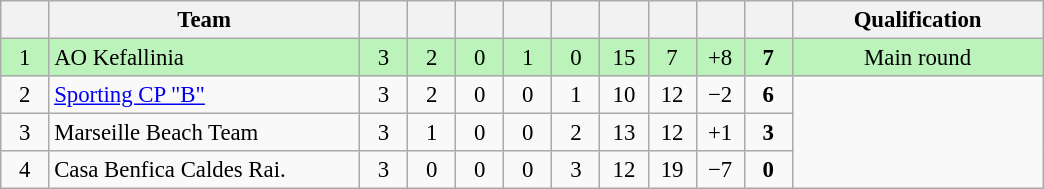<table class="wikitable" style="font-size: 95%">
<tr>
<th width="25"></th>
<th width="200">Team</th>
<th width="25"></th>
<th width="25"></th>
<th width="25"></th>
<th width="25"></th>
<th width="25"></th>
<th width="25"></th>
<th width="25"></th>
<th width="25"></th>
<th width="25"></th>
<th width="160">Qualification</th>
</tr>
<tr align=center bgcolor=#bbf3bb>
<td>1</td>
<td align=left> AO Kefallinia</td>
<td>3</td>
<td>2</td>
<td>0</td>
<td>1</td>
<td>0</td>
<td>15</td>
<td>7</td>
<td>+8</td>
<td><strong>7</strong></td>
<td>Main round</td>
</tr>
<tr align=center>
<td>2</td>
<td align=left> <a href='#'>Sporting CP "B"</a></td>
<td>3</td>
<td>2</td>
<td>0</td>
<td>0</td>
<td>1</td>
<td>10</td>
<td>12</td>
<td>−2</td>
<td><strong>6</strong></td>
<td rowspan=3></td>
</tr>
<tr align=center>
<td>3</td>
<td align=left> Marseille Beach Team</td>
<td>3</td>
<td>1</td>
<td>0</td>
<td>0</td>
<td>2</td>
<td>13</td>
<td>12</td>
<td>+1</td>
<td><strong>3</strong></td>
</tr>
<tr align=center>
<td>4</td>
<td align=left> Casa Benfica Caldes Rai.</td>
<td>3</td>
<td>0</td>
<td>0</td>
<td>0</td>
<td>3</td>
<td>12</td>
<td>19</td>
<td>−7</td>
<td><strong>0</strong></td>
</tr>
</table>
